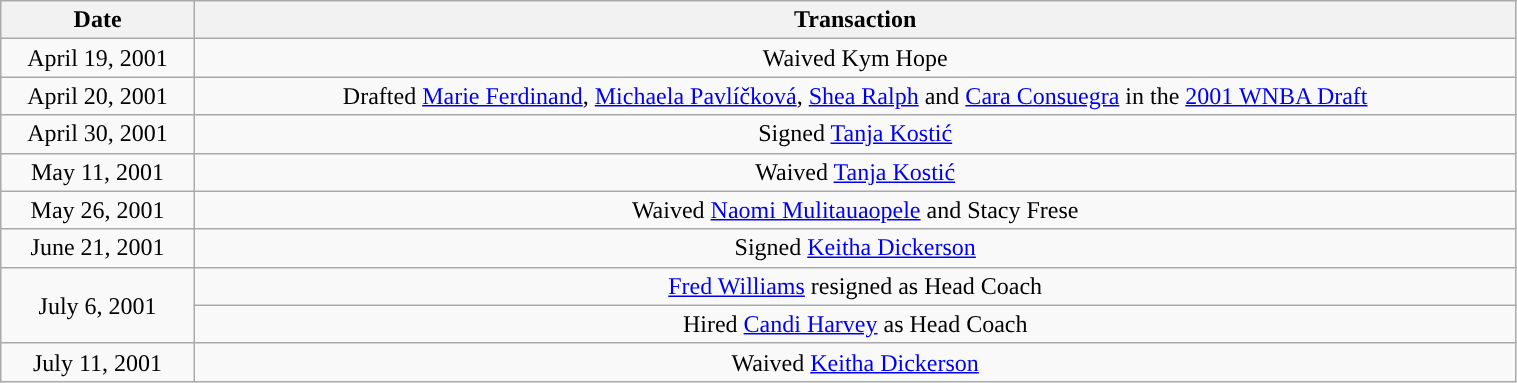<table class="wikitable" style="width:80%; text-align: center;">
<tr>
<th>Date</th>
<th>Transaction</th>
</tr>
<tr>
<td>April 19, 2001</td>
<td>Waived Kym Hope</td>
</tr>
<tr>
<td>April 20, 2001</td>
<td>Drafted <a href='#'>Marie Ferdinand</a>, <a href='#'>Michaela Pavlíčková</a>, <a href='#'>Shea Ralph</a> and <a href='#'>Cara Consuegra</a> in the <a href='#'>2001 WNBA Draft</a></td>
</tr>
<tr>
<td>April 30, 2001</td>
<td>Signed <a href='#'>Tanja Kostić</a></td>
</tr>
<tr>
<td>May 11, 2001</td>
<td>Waived <a href='#'>Tanja Kostić</a></td>
</tr>
<tr>
<td>May 26, 2001</td>
<td>Waived <a href='#'>Naomi Mulitauaopele</a> and Stacy Frese</td>
</tr>
<tr>
<td>June 21, 2001</td>
<td>Signed <a href='#'>Keitha Dickerson</a></td>
</tr>
<tr>
<td rowspan="2">July 6, 2001</td>
<td><a href='#'>Fred Williams</a> resigned as Head Coach</td>
</tr>
<tr>
<td>Hired <a href='#'>Candi Harvey</a> as Head Coach</td>
</tr>
<tr>
<td>July 11, 2001</td>
<td>Waived <a href='#'>Keitha Dickerson</a></td>
</tr>
</table>
